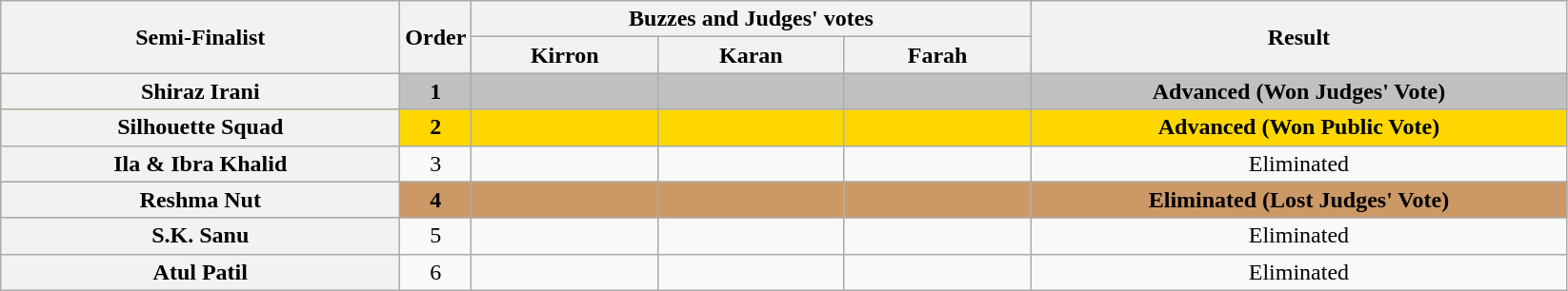<table class="wikitable plainrowheaders sortable" style="text-align:center;">
<tr>
<th rowspan="2" class="unsortable" scope="col" style="width:17em;">Semi-Finalist</th>
<th rowspan="2" scope="col" style="width:1em;">Order</th>
<th colspan="3" class="unsortable" scope="col" style="width:24em;">Buzzes and Judges' votes</th>
<th rowspan="2" scope="col" style="width:23em;">Result</th>
</tr>
<tr>
<th class="unsortable" scope="col" style="width:6em;">Kirron</th>
<th class="unsortable" scope="col" style="width:6em;">Karan</th>
<th class="unsortable" scope="col" style="width:6em;">Farah</th>
</tr>
<tr style="background:silver;">
<th scope="row"><strong>Shiraz Irani</strong></th>
<td><strong>1</strong></td>
<td style="text-align:center;"></td>
<td style="text-align:center;"></td>
<td style="text-align:center;"></td>
<td><strong>Advanced (Won Judges' Vote)</strong></td>
</tr>
<tr style="background:gold;" ->
<th scope="row"><strong>Silhouette Squad</strong></th>
<td><strong>2</strong></td>
<td style="text-align:center;"></td>
<td style="text-align:center;"></td>
<td style="text-align:center;"></td>
<td><strong>Advanced (Won Public Vote)</strong></td>
</tr>
<tr>
<th scope="row">Ila & Ibra Khalid</th>
<td>3</td>
<td style="text-align:center;"></td>
<td style="text-align:center;"></td>
<td style="text-align:center;"></td>
<td>Eliminated</td>
</tr>
<tr style="background:#c96;">
<th scope="row"><strong>Reshma Nut</strong></th>
<td><strong>4</strong></td>
<td style="text-align:center;"></td>
<td style="text-align:center;"></td>
<td style="text-align:center;"></td>
<td><strong>Eliminated (Lost Judges' Vote)</strong></td>
</tr>
<tr>
<th scope="row">S.K. Sanu</th>
<td>5</td>
<td style="text-align:center;"></td>
<td style="text-align:center;"></td>
<td style="text-align:center;"></td>
<td>Eliminated</td>
</tr>
<tr>
<th scope="row">Atul Patil</th>
<td>6</td>
<td style="text-align:center;"></td>
<td style="text-align:center;"></td>
<td style="text-align:center;"></td>
<td>Eliminated</td>
</tr>
</table>
